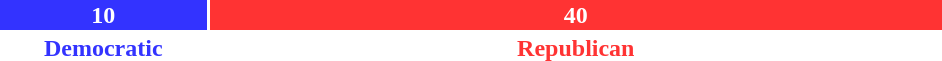<table style="width:50%">
<tr>
<td scope="row" colspan="3" style="text-align:center"></td>
</tr>
<tr>
<td scope="row" style="background:#33F; width:22%; text-align:center; color:white"><strong>10</strong><br></td>
<td style="background:#F33; width:78%; text-align:center; color:white"><strong>40</strong></td>
</tr>
<tr>
<td scope="row" style="text-align:center; color:#33F"><strong>Democratic</strong><br></td>
<td style="text-align:center; color:#F33"><strong>Republican</strong></td>
</tr>
</table>
